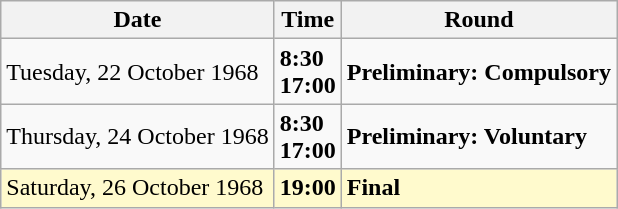<table class="wikitable">
<tr>
<th>Date</th>
<th>Time</th>
<th>Round</th>
</tr>
<tr>
<td>Tuesday, 22 October 1968</td>
<td><strong>8:30</strong><br><strong>17:00</strong></td>
<td><strong>Preliminary: Compulsory</strong></td>
</tr>
<tr>
<td>Thursday, 24 October 1968</td>
<td><strong>8:30</strong><br><strong>17:00</strong></td>
<td><strong>Preliminary: Voluntary</strong></td>
</tr>
<tr style=background:lemonchiffon>
<td>Saturday, 26 October 1968</td>
<td><strong>19:00</strong></td>
<td><strong>Final</strong></td>
</tr>
</table>
